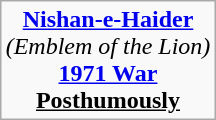<table class="wikitable" style="margin:1em auto; text-align:center;">
<tr>
<td><strong><a href='#'>Nishan-e-Haider</a></strong><br><em>(Emblem of the Lion)</em><br><strong><a href='#'>1971 War</a></strong><br><strong><u>Posthumously</u></strong></td>
</tr>
</table>
